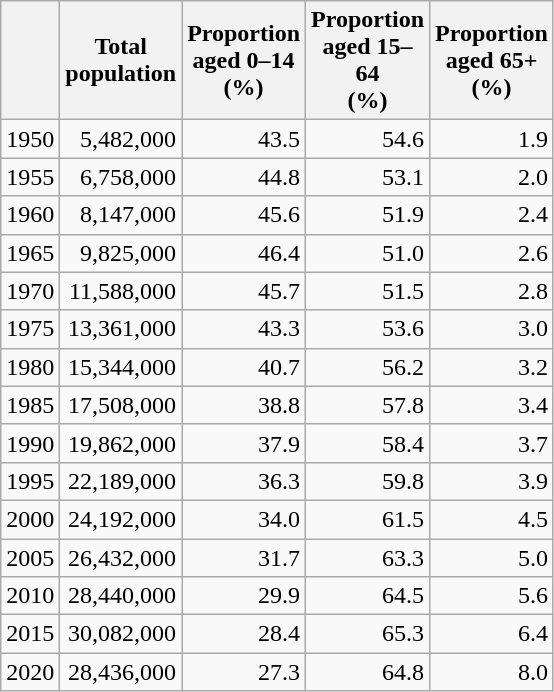<table class="wikitable" style="text-align: right;">
<tr>
<th></th>
<th width="70pt">Total population</th>
<th width="70pt">Proportion<br>aged 0–14<br>(%)</th>
<th width="70pt">Proportion<br>aged 15–64<br>(%)</th>
<th width="70pt">Proportion<br>aged 65+<br>(%)</th>
</tr>
<tr>
<td>1950</td>
<td>5,482,000</td>
<td>43.5</td>
<td>54.6</td>
<td>1.9</td>
</tr>
<tr>
<td>1955</td>
<td>6,758,000</td>
<td>44.8</td>
<td>53.1</td>
<td>2.0</td>
</tr>
<tr>
<td>1960</td>
<td>8,147,000</td>
<td>45.6</td>
<td>51.9</td>
<td>2.4</td>
</tr>
<tr>
<td>1965</td>
<td>9,825,000</td>
<td>46.4</td>
<td>51.0</td>
<td>2.6</td>
</tr>
<tr>
<td>1970</td>
<td>11,588,000</td>
<td>45.7</td>
<td>51.5</td>
<td>2.8</td>
</tr>
<tr>
<td>1975</td>
<td>13,361,000</td>
<td>43.3</td>
<td>53.6</td>
<td>3.0</td>
</tr>
<tr>
<td>1980</td>
<td>15,344,000</td>
<td>40.7</td>
<td>56.2</td>
<td>3.2</td>
</tr>
<tr>
<td>1985</td>
<td>17,508,000</td>
<td>38.8</td>
<td>57.8</td>
<td>3.4</td>
</tr>
<tr>
<td>1990</td>
<td>19,862,000</td>
<td>37.9</td>
<td>58.4</td>
<td>3.7</td>
</tr>
<tr>
<td>1995</td>
<td>22,189,000</td>
<td>36.3</td>
<td>59.8</td>
<td>3.9</td>
</tr>
<tr>
<td>2000</td>
<td>24,192,000</td>
<td>34.0</td>
<td>61.5</td>
<td>4.5</td>
</tr>
<tr>
<td>2005</td>
<td>26,432,000</td>
<td>31.7</td>
<td>63.3</td>
<td>5.0</td>
</tr>
<tr>
<td>2010</td>
<td>28,440,000</td>
<td>29.9</td>
<td>64.5</td>
<td>5.6</td>
</tr>
<tr>
<td>2015</td>
<td>30,082,000</td>
<td>28.4</td>
<td>65.3</td>
<td>6.4</td>
</tr>
<tr>
<td>2020</td>
<td>28,436,000</td>
<td>27.3</td>
<td>64.8</td>
<td>8.0</td>
</tr>
</table>
